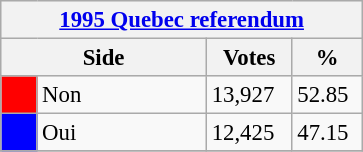<table class="wikitable" style="font-size: 95%; clear:both">
<tr style="background-color:#E9E9E9">
<th colspan=4><a href='#'>1995 Quebec referendum</a></th>
</tr>
<tr style="background-color:#E9E9E9">
<th colspan=2 style="width: 130px">Side</th>
<th style="width: 50px">Votes</th>
<th style="width: 40px">%</th>
</tr>
<tr>
<td bgcolor="red"></td>
<td>Non</td>
<td>13,927</td>
<td>52.85</td>
</tr>
<tr>
<td bgcolor="blue"></td>
<td>Oui</td>
<td>12,425</td>
<td>47.15</td>
</tr>
<tr>
</tr>
</table>
